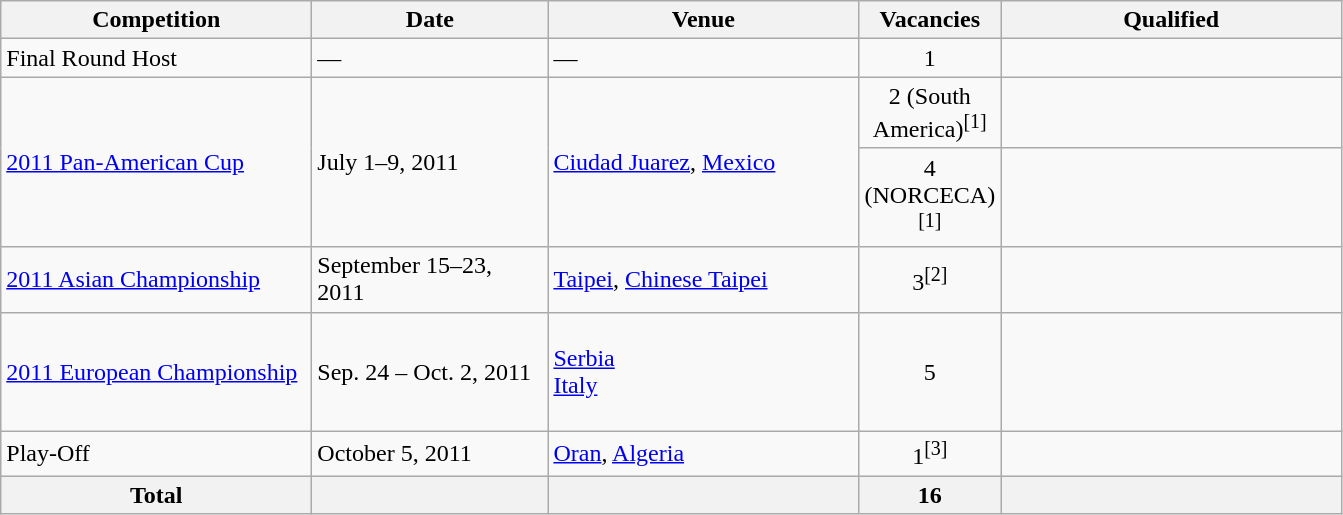<table class="wikitable">
<tr>
<th width=200>Competition</th>
<th width=150>Date</th>
<th width=200>Venue</th>
<th width=80>Vacancies</th>
<th width=220>Qualified</th>
</tr>
<tr>
<td>Final Round Host</td>
<td>—</td>
<td>—</td>
<td style="text-align:center;">1</td>
<td></td>
</tr>
<tr>
<td rowspan=2><a href='#'>2011 Pan-American Cup</a></td>
<td rowspan=2>July 1–9, 2011</td>
<td rowspan=2> <a href='#'>Ciudad Juarez</a>, <a href='#'>Mexico</a></td>
<td style="text-align:center;">2 (South America)<sup>[1]</sup></td>
<td><br> </td>
</tr>
<tr>
<td style="text-align:center;">4<br>(NORCECA)<sup>[1]</sup></td>
<td><br> <br> <br> </td>
</tr>
<tr>
<td><a href='#'>2011 Asian Championship</a></td>
<td>September 15–23, 2011</td>
<td> <a href='#'>Taipei</a>, <a href='#'>Chinese Taipei</a></td>
<td style="text-align:center;">3<sup>[2]</sup></td>
<td><br> <br> </td>
</tr>
<tr>
<td><a href='#'>2011 European Championship</a></td>
<td>Sep. 24 – Oct. 2, 2011</td>
<td> <a href='#'>Serbia</a><br> <a href='#'>Italy</a></td>
<td style="text-align:center;">5</td>
<td> <br> <br> <br> <br> </td>
</tr>
<tr>
<td>Play-Off</td>
<td>October 5, 2011</td>
<td> <a href='#'>Oran</a>, <a href='#'>Algeria</a></td>
<td style="text-align:center;">1<sup>[3]</sup></td>
<td></td>
</tr>
<tr>
<th>Total</th>
<th></th>
<th></th>
<th>16</th>
<th></th>
</tr>
</table>
